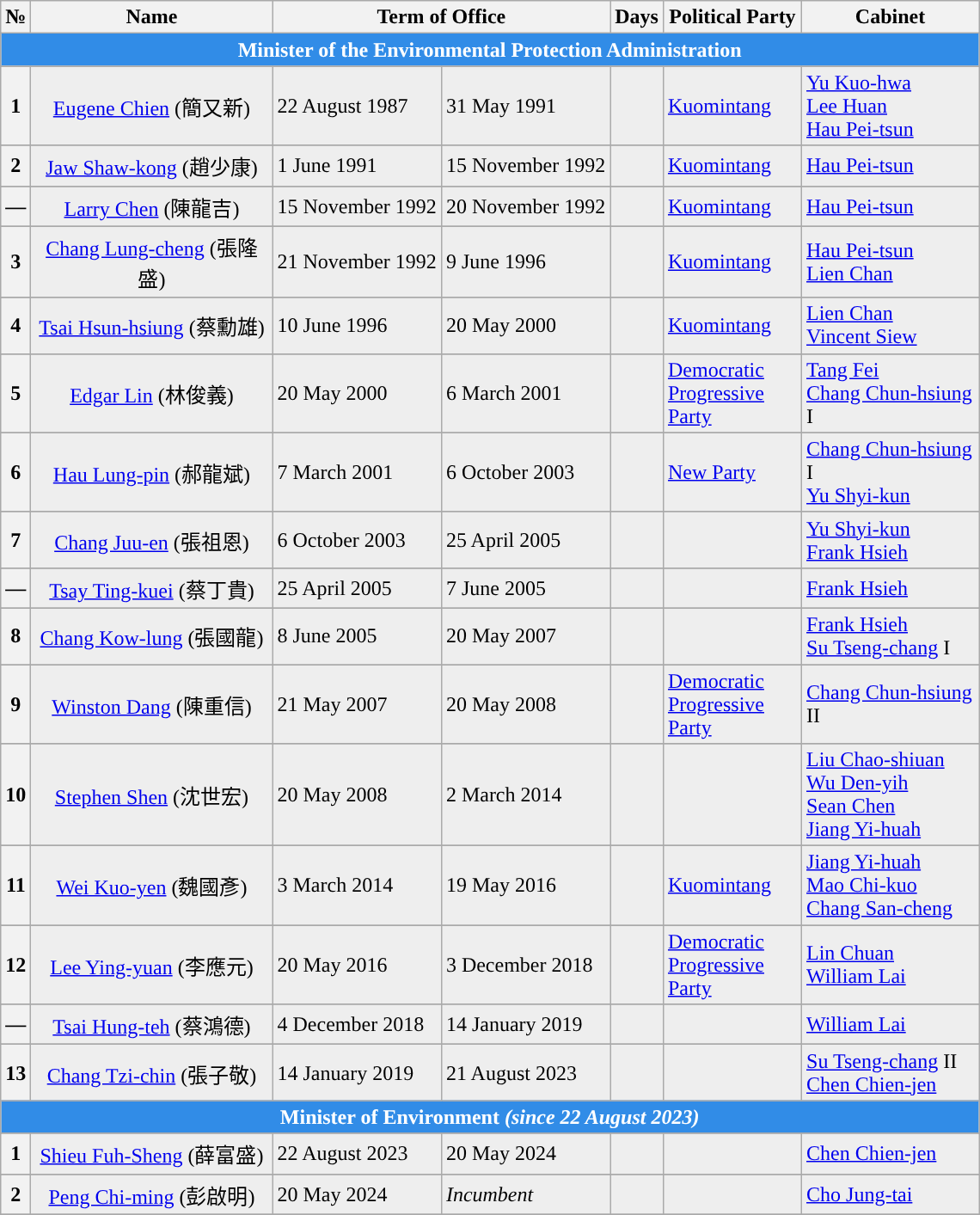<table class="wikitable">
<tr ->
<th>№</th>
<th width="180">Name</th>
<th colspan=2 width="180">Term of Office</th>
<th>Days</th>
<th width="100">Political Party</th>
<th width="130">Cabinet</th>
</tr>
<tr ->
<th colspan=7 style="background:#318CE7; color:white;">Minister of the Environmental Protection Administration</th>
</tr>
<tr ->
</tr>
<tr - bgcolor=#EEEEEE>
<th style="background:">1</th>
<td align=center><a href='#'>Eugene Chien</a> (簡又新)</td>
<td>22 August 1987</td>
<td>31 May 1991</td>
<td></td>
<td><a href='#'>Kuomintang</a></td>
<td><a href='#'>Yu Kuo-hwa</a><br><a href='#'>Lee Huan</a><br><a href='#'>Hau Pei-tsun</a></td>
</tr>
<tr ->
</tr>
<tr - bgcolor=#EEEEEE>
<th style="background:">2</th>
<td align=center><a href='#'>Jaw Shaw-kong</a> (趙少康)</td>
<td>1 June 1991</td>
<td>15 November 1992</td>
<td></td>
<td><a href='#'>Kuomintang</a></td>
<td><a href='#'>Hau Pei-tsun</a></td>
</tr>
<tr ->
</tr>
<tr - bgcolor=#EEEEEE>
<th style="background:">—</th>
<td align=center><a href='#'>Larry Chen</a> (陳龍吉)</td>
<td>15 November 1992</td>
<td>20 November 1992</td>
<td></td>
<td><a href='#'>Kuomintang</a></td>
<td><a href='#'>Hau Pei-tsun</a></td>
</tr>
<tr ->
</tr>
<tr - bgcolor=#EEEEEE>
<th style="background:">3</th>
<td align=center><a href='#'>Chang Lung-cheng</a> (張隆盛)</td>
<td>21 November 1992</td>
<td>9 June 1996</td>
<td></td>
<td><a href='#'>Kuomintang</a></td>
<td><a href='#'>Hau Pei-tsun</a><br><a href='#'>Lien Chan</a></td>
</tr>
<tr ->
</tr>
<tr - bgcolor=#EEEEEE>
<th style="background:">4</th>
<td align=center><a href='#'>Tsai Hsun-hsiung</a> (蔡勳雄)</td>
<td>10 June 1996</td>
<td>20 May 2000</td>
<td></td>
<td><a href='#'>Kuomintang</a></td>
<td><a href='#'>Lien Chan</a><br><a href='#'>Vincent Siew</a></td>
</tr>
<tr ->
</tr>
<tr - bgcolor=#EEEEEE>
<th style="background:">5</th>
<td align=center><a href='#'>Edgar Lin</a> (林俊義)</td>
<td>20 May 2000</td>
<td>6 March 2001</td>
<td></td>
<td><a href='#'>Democratic Progressive Party</a></td>
<td><a href='#'>Tang Fei</a><br><a href='#'>Chang Chun-hsiung</a> I</td>
</tr>
<tr ->
</tr>
<tr - bgcolor=#EEEEEE>
<th style="background:">6</th>
<td align=center><a href='#'>Hau Lung-pin</a> (郝龍斌)</td>
<td>7 March 2001</td>
<td>6 October 2003</td>
<td></td>
<td><a href='#'>New Party</a></td>
<td><a href='#'>Chang Chun-hsiung</a> I<br><a href='#'>Yu Shyi-kun</a></td>
</tr>
<tr ->
</tr>
<tr - bgcolor=#EEEEEE>
<th style="background:">7</th>
<td align=center><a href='#'>Chang Juu-en</a> (張祖恩)</td>
<td>6 October 2003</td>
<td>25 April 2005</td>
<td></td>
<td></td>
<td><a href='#'>Yu Shyi-kun</a><br><a href='#'>Frank Hsieh</a></td>
</tr>
<tr ->
</tr>
<tr - bgcolor=#EEEEEE>
<th style="background:">—</th>
<td align=center><a href='#'>Tsay Ting-kuei</a> (蔡丁貴)</td>
<td>25 April 2005</td>
<td>7 June 2005</td>
<td></td>
<td></td>
<td><a href='#'>Frank Hsieh</a></td>
</tr>
<tr ->
</tr>
<tr - bgcolor=#EEEEEE>
<th style="background:">8</th>
<td align=center><a href='#'>Chang Kow-lung</a> (張國龍)</td>
<td>8 June 2005</td>
<td>20 May 2007</td>
<td></td>
<td></td>
<td><a href='#'>Frank Hsieh</a><br><a href='#'>Su Tseng-chang</a> I</td>
</tr>
<tr ->
</tr>
<tr - bgcolor=#EEEEEE>
<th style="background:">9</th>
<td align=center><a href='#'>Winston Dang</a> (陳重信)</td>
<td>21 May 2007</td>
<td>20 May 2008</td>
<td></td>
<td><a href='#'>Democratic Progressive Party</a></td>
<td><a href='#'>Chang Chun-hsiung</a> II</td>
</tr>
<tr ->
</tr>
<tr - bgcolor=#EEEEEE>
<th style="background:">10</th>
<td align=center><a href='#'>Stephen Shen</a> (沈世宏)</td>
<td>20 May 2008</td>
<td>2 March 2014</td>
<td></td>
<td></td>
<td><a href='#'>Liu Chao-shiuan</a><br><a href='#'>Wu Den-yih</a><br><a href='#'>Sean Chen</a><br><a href='#'>Jiang Yi-huah</a></td>
</tr>
<tr ->
</tr>
<tr - bgcolor=#EEEEEE>
<th style="background:">11</th>
<td align=center><a href='#'>Wei Kuo-yen</a> (魏國彥)</td>
<td>3 March 2014</td>
<td>19 May 2016</td>
<td></td>
<td><a href='#'>Kuomintang</a></td>
<td><a href='#'>Jiang Yi-huah</a><br><a href='#'>Mao Chi-kuo</a><br><a href='#'>Chang San-cheng</a></td>
</tr>
<tr ->
</tr>
<tr - bgcolor=#EEEEEE>
<th style="background:">12</th>
<td align=center><a href='#'>Lee Ying-yuan</a> (李應元)</td>
<td>20 May 2016</td>
<td>3 December 2018</td>
<td></td>
<td><a href='#'>Democratic Progressive Party</a></td>
<td><a href='#'>Lin Chuan</a><br><a href='#'>William Lai</a></td>
</tr>
<tr ->
</tr>
<tr - bgcolor=#EEEEEE>
<th style="background:">—</th>
<td align=center><a href='#'>Tsai Hung-teh</a> (蔡鴻德)</td>
<td>4 December 2018</td>
<td>14 January 2019</td>
<td></td>
<td></td>
<td><a href='#'>William Lai</a></td>
</tr>
<tr ->
</tr>
<tr - bgcolor=#EEEEEE>
<th style="background:">13</th>
<td align=center><a href='#'>Chang Tzi-chin</a> (張子敬)</td>
<td>14 January 2019</td>
<td>21 August 2023</td>
<td></td>
<td></td>
<td><a href='#'>Su Tseng-chang</a> II<br><a href='#'>Chen Chien-jen</a></td>
</tr>
<tr ->
<th colspan=7 style="background:#318CE7; color:white;">Minister of Environment <em>(since 22 August 2023)</em></th>
</tr>
<tr ->
</tr>
<tr - bgcolor=#EEEEEE>
<th style="background:">1</th>
<td align=center><a href='#'>Shieu Fuh-Sheng</a> (薛富盛)</td>
<td>22 August 2023</td>
<td>20 May 2024</td>
<td></td>
<td></td>
<td><a href='#'>Chen Chien-jen</a></td>
</tr>
<tr ->
</tr>
<tr - bgcolor=#EEEEEE>
<th style="background:">2</th>
<td align=center><a href='#'>Peng Chi-ming</a> (彭啟明)</td>
<td>20 May 2024</td>
<td><em>Incumbent</em></td>
<td></td>
<td></td>
<td><a href='#'>Cho Jung-tai</a></td>
</tr>
<tr ->
</tr>
</table>
